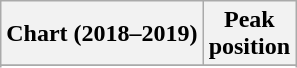<table class="wikitable sortable plainrowheaders" style="text-align:center">
<tr>
<th scope="col">Chart (2018–2019)</th>
<th scope="col">Peak<br>position</th>
</tr>
<tr>
</tr>
<tr>
</tr>
<tr>
</tr>
</table>
